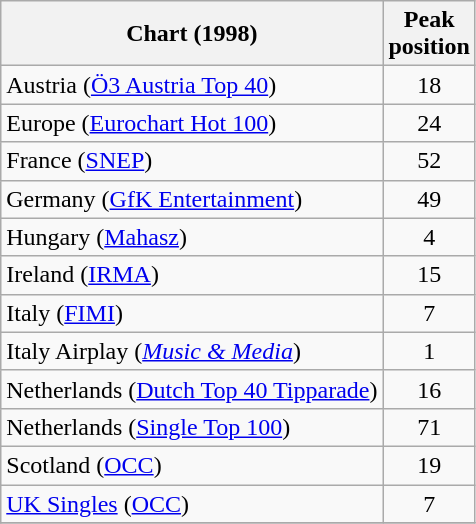<table class="wikitable sortable">
<tr>
<th align="center">Chart (1998)</th>
<th align="center">Peak<br>position</th>
</tr>
<tr>
<td>Austria (<a href='#'>Ö3 Austria Top 40</a>)</td>
<td align="center">18</td>
</tr>
<tr>
<td>Europe (<a href='#'>Eurochart Hot 100</a>)</td>
<td align="center">24</td>
</tr>
<tr>
<td>France (<a href='#'>SNEP</a>)</td>
<td align="center">52</td>
</tr>
<tr>
<td>Germany (<a href='#'>GfK Entertainment</a>)</td>
<td align="center">49</td>
</tr>
<tr>
<td>Hungary (<a href='#'>Mahasz</a>)</td>
<td align="center">4</td>
</tr>
<tr>
<td>Ireland (<a href='#'>IRMA</a>)</td>
<td align="center">15</td>
</tr>
<tr>
<td>Italy (<a href='#'>FIMI</a>)</td>
<td align="center">7</td>
</tr>
<tr>
<td>Italy Airplay (<em><a href='#'>Music & Media</a></em>)</td>
<td align="center">1</td>
</tr>
<tr>
<td>Netherlands (<a href='#'>Dutch Top 40 Tipparade</a>)</td>
<td align="center">16</td>
</tr>
<tr>
<td>Netherlands (<a href='#'>Single Top 100</a>)</td>
<td align="center">71</td>
</tr>
<tr>
<td>Scotland (<a href='#'>OCC</a>)</td>
<td align="center">19</td>
</tr>
<tr>
<td><a href='#'>UK Singles</a> (<a href='#'>OCC</a>)</td>
<td align="center">7</td>
</tr>
<tr>
</tr>
</table>
